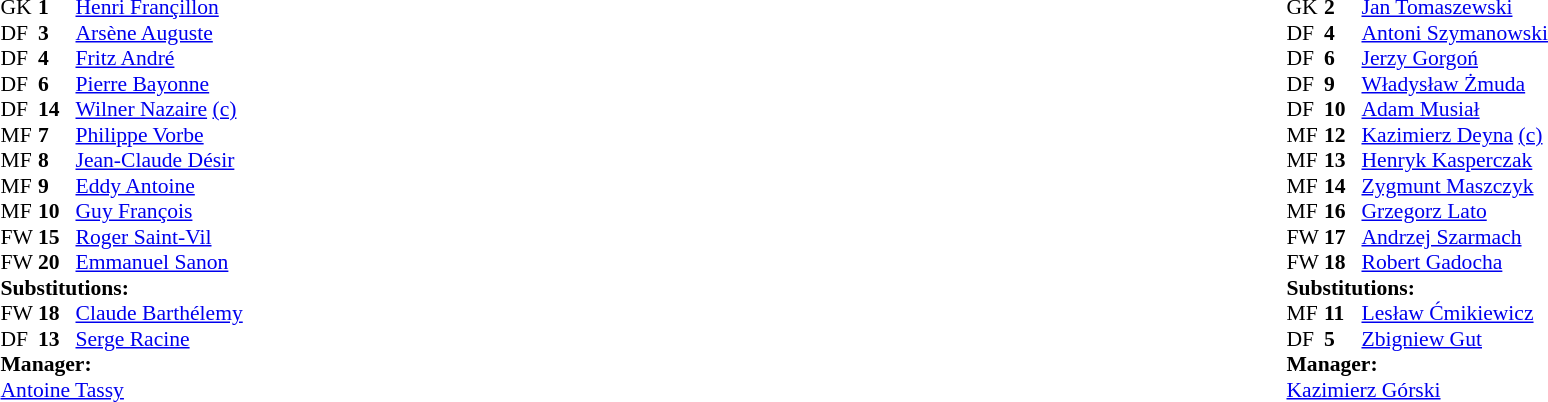<table width="100%">
<tr>
<td valign="top" width="50%"><br><table style="font-size: 90%" cellspacing="0" cellpadding="0">
<tr>
<td colspan="4"></td>
</tr>
<tr>
<th width="25"></th>
<th width="25"></th>
</tr>
<tr>
<td>GK</td>
<td><strong>1</strong></td>
<td><a href='#'>Henri Françillon</a></td>
</tr>
<tr>
<td>DF</td>
<td><strong>3</strong></td>
<td><a href='#'>Arsène Auguste</a></td>
</tr>
<tr>
<td>DF</td>
<td><strong>4</strong></td>
<td><a href='#'>Fritz André</a></td>
<td></td>
<td></td>
</tr>
<tr>
<td>DF</td>
<td><strong>6</strong></td>
<td><a href='#'>Pierre Bayonne</a></td>
<td></td>
</tr>
<tr>
<td>DF</td>
<td><strong>14</strong></td>
<td><a href='#'>Wilner Nazaire</a> <a href='#'>(c)</a></td>
</tr>
<tr>
<td>MF</td>
<td><strong>7</strong></td>
<td><a href='#'>Philippe Vorbe</a></td>
</tr>
<tr>
<td>MF</td>
<td><strong>8</strong></td>
<td><a href='#'>Jean-Claude Désir</a></td>
</tr>
<tr>
<td>MF</td>
<td><strong>9</strong></td>
<td><a href='#'>Eddy Antoine</a></td>
</tr>
<tr>
<td>MF</td>
<td><strong>10</strong></td>
<td><a href='#'>Guy François</a></td>
</tr>
<tr>
<td>FW</td>
<td><strong>15</strong></td>
<td><a href='#'>Roger Saint-Vil</a></td>
<td></td>
<td></td>
</tr>
<tr>
<td>FW</td>
<td><strong>20</strong></td>
<td><a href='#'>Emmanuel Sanon</a></td>
</tr>
<tr>
<td colspan=3><strong>Substitutions:</strong></td>
</tr>
<tr>
<td>FW</td>
<td><strong>18</strong></td>
<td><a href='#'>Claude Barthélemy</a></td>
<td></td>
<td></td>
</tr>
<tr>
<td>DF</td>
<td><strong>13</strong></td>
<td><a href='#'>Serge Racine</a></td>
<td></td>
<td></td>
</tr>
<tr>
<td colspan=3><strong>Manager:</strong></td>
</tr>
<tr>
<td colspan="4"><a href='#'>Antoine Tassy</a></td>
</tr>
</table>
</td>
<td valign="top" width="50%"><br><table style="font-size: 90%" cellspacing="0" cellpadding="0" align=center>
<tr>
<td colspan="4"></td>
</tr>
<tr>
<th width="25"></th>
<th width="25"></th>
</tr>
<tr>
<td>GK</td>
<td><strong>2</strong></td>
<td><a href='#'>Jan Tomaszewski</a></td>
</tr>
<tr>
<td>DF</td>
<td><strong>4</strong></td>
<td><a href='#'>Antoni Szymanowski</a></td>
</tr>
<tr>
<td>DF</td>
<td><strong>6</strong></td>
<td><a href='#'>Jerzy Gorgoń</a></td>
</tr>
<tr>
<td>DF</td>
<td><strong>9</strong></td>
<td><a href='#'>Władysław Żmuda</a></td>
</tr>
<tr>
<td>DF</td>
<td><strong>10</strong></td>
<td><a href='#'>Adam Musiał</a></td>
<td></td>
<td></td>
</tr>
<tr>
<td>MF</td>
<td><strong>12</strong></td>
<td><a href='#'>Kazimierz Deyna</a> <a href='#'>(c)</a></td>
</tr>
<tr>
<td>MF</td>
<td><strong>13</strong></td>
<td><a href='#'>Henryk Kasperczak</a></td>
</tr>
<tr>
<td>MF</td>
<td><strong>14</strong></td>
<td><a href='#'>Zygmunt Maszczyk</a></td>
<td></td>
<td></td>
</tr>
<tr>
<td>MF</td>
<td><strong>16</strong></td>
<td><a href='#'>Grzegorz Lato</a></td>
</tr>
<tr>
<td>FW</td>
<td><strong>17</strong></td>
<td><a href='#'>Andrzej Szarmach</a></td>
</tr>
<tr>
<td>FW</td>
<td><strong>18</strong></td>
<td><a href='#'>Robert Gadocha</a></td>
</tr>
<tr>
<td colspan=3><strong>Substitutions:</strong></td>
</tr>
<tr>
<td>MF</td>
<td><strong>11</strong></td>
<td><a href='#'>Lesław Ćmikiewicz</a></td>
<td></td>
<td></td>
</tr>
<tr>
<td>DF</td>
<td><strong>5</strong></td>
<td><a href='#'>Zbigniew Gut</a></td>
<td></td>
<td></td>
</tr>
<tr>
<td colspan=3><strong>Manager:</strong></td>
</tr>
<tr>
<td colspan="4"><a href='#'>Kazimierz Górski</a></td>
</tr>
</table>
</td>
</tr>
</table>
